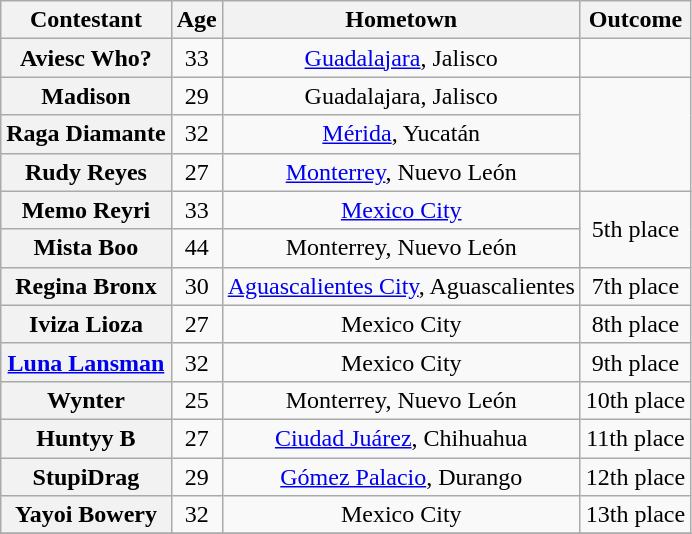<table class="wikitable sortable" style="text-align:center;">
<tr>
<th scope="col">Contestant</th>
<th scope="col">Age</th>
<th scope="col">Hometown</th>
<th scope="col">Outcome</th>
</tr>
<tr>
<th scope="row">Aviesc Who?</th>
<td>33</td>
<td><a href='#'>Guadalajara</a>, Jalisco</td>
<td></td>
</tr>
<tr>
<th scope="row">Madison</th>
<td>29</td>
<td>Guadalajara, Jalisco</td>
<td rowspan="3"></td>
</tr>
<tr>
<th nowrap scope="row">Raga Diamante</th>
<td>32</td>
<td><a href='#'>Mérida</a>, Yucatán</td>
</tr>
<tr>
<th scope="row">Rudy Reyes</th>
<td>27</td>
<td><a href='#'>Monterrey</a>, Nuevo León</td>
</tr>
<tr>
<th scope="row">Memo Reyri</th>
<td>33</td>
<td><a href='#'>Mexico City</a></td>
<td rowspan="2">5th place</td>
</tr>
<tr>
<th scope="row">Mista Boo</th>
<td>44</td>
<td>Monterrey, Nuevo León</td>
</tr>
<tr>
<th scope="row">Regina Bronx</th>
<td>30</td>
<td nowrap><a href='#'>Aguascalientes City</a>, Aguascalientes</td>
<td>7th place</td>
</tr>
<tr>
<th scope="row">Iviza Lioza</th>
<td>27</td>
<td>Mexico City</td>
<td>8th place</td>
</tr>
<tr>
<th scope="row"><a href='#'>Luna Lansman</a></th>
<td>32</td>
<td>Mexico City</td>
<td>9th place</td>
</tr>
<tr>
<th scope="row">Wynter</th>
<td>25</td>
<td>Monterrey, Nuevo León</td>
<td nowrap>10th place</td>
</tr>
<tr>
<th scope="row">Huntyy B</th>
<td>27</td>
<td><a href='#'>Ciudad Juárez</a>, Chihuahua</td>
<td>11th place</td>
</tr>
<tr>
<th scope="row"><strong>StupiDrag</strong></th>
<td>29</td>
<td><a href='#'>Gómez Palacio</a>, Durango</td>
<td>12th place</td>
</tr>
<tr>
<th scope="row">Yayoi Bowery</th>
<td>32</td>
<td>Mexico City</td>
<td>13th place</td>
</tr>
<tr>
</tr>
</table>
